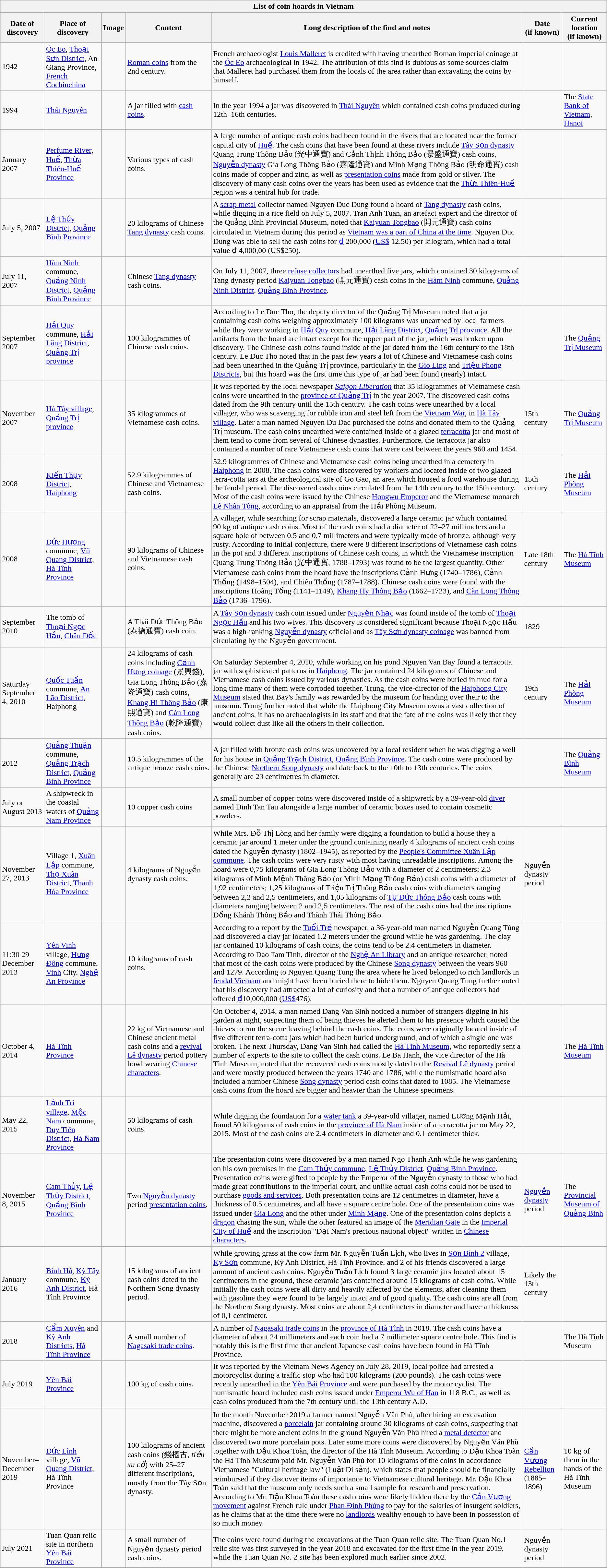<table class="wikitable" style="font-size: 100%">
<tr>
<th colspan=7>List of coin hoards in Vietnam</th>
</tr>
<tr>
<th>Date of discovery</th>
<th>Place of discovery</th>
<th>Image</th>
<th>Content</th>
<th>Long description of the find and notes</th>
<th>Date<br>(if known)</th>
<th>Current location<br>(if known)</th>
</tr>
<tr>
<td>1942</td>
<td><a href='#'>Óc Eo</a>, <a href='#'>Thoại Sơn District</a>, An Giang Province, <a href='#'>French Cochinchina</a></td>
<td></td>
<td><a href='#'>Roman coins</a> from the 2nd century.</td>
<td>French archaeologist <a href='#'>Louis Malleret</a> is credited with having unearthed Roman imperial coinage at the <a href='#'>Óc Eo</a> archaeological in 1942. The attribution of this find is dubious as some sources claim that Malleret had purchased them from the locals of the area rather than excavating the coins by himself.</td>
<td></td>
<td></td>
</tr>
<tr>
<td>1994</td>
<td><a href='#'>Thái Nguyên</a></td>
<td></td>
<td>A jar filled with <a href='#'>cash coins</a>.</td>
<td>In the year 1994 a jar was discovered in <a href='#'>Thái Nguyên</a> which contained cash coins produced during 12th–16th centuries.</td>
<td></td>
<td>The <a href='#'>State Bank of Vietnam</a>, <a href='#'>Hanoi</a></td>
</tr>
<tr>
<td>January 2007</td>
<td><a href='#'>Perfume River</a>, <a href='#'>Huế</a>, <a href='#'>Thừa Thiên-Huế Province</a></td>
<td></td>
<td>Various types of cash coins.</td>
<td>A large number of antique cash coins had been found in the rivers that are located near the former capital city of <a href='#'>Huế</a>. The cash coins that have been found at these rivers include <a href='#'>Tây Sơn dynasty</a> Quang Trung Thông Bảo (光中通寶) and Cảnh Thịnh Thông Bảo (景盛通寶) cash coins, <a href='#'>Nguyễn dynasty</a> Gia Long Thông Bảo (嘉隆通寶) and Minh Mạng Thông Bảo (明命通寶) cash coins made of copper and zinc, as well as <a href='#'>presentation coins</a> made from gold or silver. The discovery of many cash coins over the years has been used as evidence that the <a href='#'>Thừa Thiên-Huế</a> region was a central hub for trade.</td>
<td></td>
<td></td>
</tr>
<tr>
<td>July 5, 2007</td>
<td><a href='#'>Lệ Thủy District</a>, <a href='#'>Quảng Bình Province</a></td>
<td></td>
<td>20 kilograms of Chinese <a href='#'>Tang dynasty</a> cash coins.</td>
<td>A <a href='#'>scrap metal</a> collector named Nguyen Duc Dung found a hoard of <a href='#'>Tang dynasty</a> cash coins, while digging in a rice field on July 5, 2007. Tran Anh Tuan, an artefact expert and the director of the Quảng Bình Provincial Museum, noted that <a href='#'>Kaiyuan Tongbao</a> (開元通寶) cash coins circulated in Vietnam during this period as <a href='#'>Vietnam was a part of China at the time</a>. Nguyen Duc Dung was able to sell the cash coins for <a href='#'>₫</a> 200,000 (<a href='#'>US$</a> 12.50) per kilogram, which had a total value ₫ 4,000,00 (US$250).</td>
<td></td>
<td></td>
</tr>
<tr>
<td>July 11, 2007</td>
<td><a href='#'>Hàm Ninh</a> commune, <a href='#'>Quảng Ninh District</a>, <a href='#'>Quảng Bình Province</a></td>
<td></td>
<td>Chinese <a href='#'>Tang dynasty</a> cash coins.</td>
<td>On July 11, 2007, three <a href='#'>refuse collectors</a> had unearthed five jars, which contained 30 kilograms of Tang dynasty period <a href='#'>Kaiyuan Tongbao</a> (開元通寶) cash coins in the <a href='#'>Hàm Ninh</a> commune, <a href='#'>Quảng Ninh District</a>, <a href='#'>Quảng Bình Province</a>.</td>
<td></td>
<td></td>
</tr>
<tr>
<td>September 2007</td>
<td><a href='#'>Hải Quy</a> commune, <a href='#'>Hải Lăng District</a>, <a href='#'>Quảng Trị province</a></td>
<td></td>
<td>100 kilogrammes of Chinese cash coins.</td>
<td>According to Le Duc Tho, the deputy director of the Quảng Trị Museum noted that a jar containing cash coins weighing approximately 100 kilograms was unearthed by local farmers while they were working in <a href='#'>Hải Quy</a> commune, <a href='#'>Hải Lăng District</a>, <a href='#'>Quảng Trị province</a>. All the artifacts from the hoard are intact except for the upper part of the jar, which was broken upon discovery. The Chinese cash coins found inside of the jar dated from the 16th century to the 18th century. Le Duc Tho noted that in the past few years a lot of Chinese and Vietnamese cash coins had been unearthed in the Quảng Trị province, particularly in the <a href='#'>Gio Ling</a> and <a href='#'>Triệu Phong Districts</a>, but this hoard was the first time this type of jar had been found (nearly) intact.</td>
<td></td>
<td>The <a href='#'>Quảng Trị Museum</a></td>
</tr>
<tr>
<td>November 2007</td>
<td><a href='#'>Hà Tây village</a>, <a href='#'>Quảng Trị province</a></td>
<td></td>
<td>35 kilogrammes of Vietnamese cash coins.</td>
<td>It was reported by the local newspaper <em><a href='#'>Saigon Liberation</a></em> that 35 kilogrammes of Vietnamese cash coins were unearthed in the <a href='#'>province of Quảng Trị</a> in the year 2007. The discovered cash coins dated from the 9th century until the 15th century. The cash coins were unearthed by a local villager, who was scavenging for rubble iron and steel left from the <a href='#'>Vietnam War</a>, in <a href='#'>Hà Tây village</a>. Later a man named Nguyen Du Dac purchased the coins and donated them to the Quảng Trị museum. The cash coins unearthed were contained inside of a glazed <a href='#'>terracotta</a> jar and most of them tend to come from several of Chinese dynasties. Furthermore, the terracotta jar also contained a number of rare Vietnamese cash coins that were cast between the years 960 and 1454.</td>
<td>15th century</td>
<td>The <a href='#'>Quảng Trị Museum</a></td>
</tr>
<tr>
<td>2008</td>
<td><a href='#'>Kiến Thụy District</a>, <a href='#'>Haiphong</a></td>
<td></td>
<td>52.9 kilogrammes of Chinese and Vietnamese cash coins.</td>
<td>52.9 kilogrammes of Chinese and Vietnamese cash coins being unearthed in a cemetery in <a href='#'>Haiphong</a> in 2008. The cash coins were discovered by workers and located inside of two glazed terra-cotta jars at the archeological site of Go Gao, an area which housed a food warehouse during the feudal period. The discovered cash coins circulated from the 14th century to the 15th century. Most of the cash coins were issued by the Chinese <a href='#'>Hongwu Emperor</a> and the Vietnamese monarch <a href='#'>Lê Nhân Tông</a>, according to an appraisal from the Hải Phòng Museum.</td>
<td>15th century</td>
<td>The <a href='#'>Hải Phòng Museum</a></td>
</tr>
<tr>
<td>2008</td>
<td><a href='#'>Đức Hương</a> commune, <a href='#'>Vũ Quang District</a>, <a href='#'>Hà Tĩnh Province</a></td>
<td></td>
<td>90 kilograms of Chinese and Vietnamese cash coins.</td>
<td>A villager, while searching for scrap materials, discovered a large ceramic jar which contained 90 kg of antique cash coins. Most of the cash coins had a diameter of 22–27 millimeters and a square hole of between 0,5 and 0,7 millimeters and were typically made of bronze, although very rusty. According to initial conjecture, there were 8 different inscriptions of Vietnamese cash coins in the pot and 3 different inscriptions of Chinese cash coins, in which the Vietnamese inscription Quang Trung Thông Bảo (光中通寶, 1788–1793) was found to be the largest quantity. Other Vietnamese cash coins from the hoard have the inscriptions Cảnh Hưng (1740–1786), Cảnh Thống (1498–1504), and Chiêu Thống (1787–1788). Chinese cash coins were found with the inscriptions Hoàng Tống (1141–1149), <a href='#'>Khang Hy Thông Bảo</a> (1662–1723), and <a href='#'>Càn Long Thông Bảo</a> (1736–1796).</td>
<td>Late 18th century</td>
<td>The <a href='#'>Hà Tĩnh Museum</a></td>
</tr>
<tr>
<td>September 2010</td>
<td>The tomb of <a href='#'>Thoại Ngọc Hầu</a>, <a href='#'>Châu Đốc</a></td>
<td></td>
<td>A Thái Đức Thông Bảo (泰德通寶) cash coin.</td>
<td>A <a href='#'>Tây Sơn dynasty</a> cash coin issued under <a href='#'>Nguyễn Nhạc</a> was found inside of the tomb of <a href='#'>Thoại Ngọc Hầu</a> and his two wives. This discovery is considered significant because Thoại Ngọc Hầu was a high-ranking <a href='#'>Nguyễn dynasty</a> official and as <a href='#'>Tây Sơn dynasty coinage</a> was banned from circulating by the Nguyễn government.</td>
<td>1829</td>
<td></td>
</tr>
<tr>
<td>Saturday September 4, 2010</td>
<td><a href='#'>Quốc Tuấn</a> commune, <a href='#'>An Lão District</a>, Haiphong</td>
<td></td>
<td>24 kilograms of cash coins including <a href='#'>Cảnh Hưng coinage</a> (景興錢), Gia Long Thông Bảo (嘉隆通寶) cash coins, <a href='#'>Khang Hi Thông Bảo</a> (康熙通寶) and <a href='#'>Càn Long Thông Bảo</a> (乾隆通寶) cash coins.</td>
<td>On Saturday September 4, 2010, while working on his pond Nguyen Van Bay found a terracotta jar with sophisticated patterns in <a href='#'>Haiphong</a>. The jar contained 24 kilograms of Chinese and Vietnamese cash coins issued by various dynasties. As the cash coins were buried in mud for a long time many of them were corroded together. Trung, the vice-director of the <a href='#'>Haiphong City Museum</a> stated that Bay's family was rewarded by the museum for handing over their to the museum. Trung further noted that while the Haiphong City Museum owns a vast collection of ancient coins, it has no archaeologists in its staff and that the fate of the coins was likely that they would collect dust like all the others in their collection.</td>
<td>19th century</td>
<td>The <a href='#'>Hải Phòng Museum</a></td>
</tr>
<tr>
<td>2012</td>
<td><a href='#'>Quảng Thuận</a> commune, <a href='#'>Quảng Trạch District</a>, <a href='#'>Quảng Bình Province</a></td>
<td></td>
<td>10.5 kilogrammes of the antique bronze cash coins.</td>
<td>A jar filled with bronze cash coins was uncovered by a local resident when he was digging a well for his house in <a href='#'>Quảng Trạch District</a>, <a href='#'>Quảng Bình Province</a>. The cash coins were produced by the Chinese <a href='#'>Northern Song dynasty</a> and date back to the 10th to 13th centuries. The coins generally are 23 centimetres in diameter.</td>
<td></td>
<td>The <a href='#'>Quảng Bình Museum</a></td>
</tr>
<tr>
<td>July or August 2013</td>
<td>A shipwreck in the coastal waters of <a href='#'>Quảng Nam Province</a></td>
<td></td>
<td>10 copper cash coins</td>
<td>A small number of copper coins were discovered inside of a shipwreck by a 39-year-old <a href='#'>diver</a> named Dinh Tan Tau alongside a large number of ceramic boxes used to contain cosmetic powders.</td>
<td></td>
<td></td>
</tr>
<tr>
<td>November 27, 2013</td>
<td>Village 1, <a href='#'>Xuân Lập</a> commune, <a href='#'>Thọ Xuân District</a>, <a href='#'>Thanh Hóa Province</a></td>
<td></td>
<td>4 kilograms of Nguyễn dynasty cash coins.</td>
<td>While Mrs. Đỗ Thị Lòng and her family were digging a foundation to build a house they a ceramic jar around 1 meter under the ground containing nearly 4 kilograms of ancient cash coins dated the Nguyễn dynasty (1802–1945), as reported by the <a href='#'>People's Committee Xuân Lập commune</a>. The cash coins were very rusty with most having unreadable inscriptions. Among the hoard were 0,75 kilograms of Gia Long Thông Bảo with a diameter of 2 centimeters; 2,3 kilograms of Minh Mệnh Thông Bảo (or Minh Mạng Thông Bảo) cash coins with a diameter of 1,92 centimeters; 1,25 kilograms of Triệu Trị Thông Bảo cash coins with diameters ranging between 2,2 and 2,5 centimeters, and 1,05 kilograms of <a href='#'>Tự Đức Thông Bảo</a> cash coins with diameters ranging between 2 and 2,5 centimeters. The rest of the cash coins had the inscriptions Đồng Khánh Thông Bảo and Thành Thái Thông Bảo.</td>
<td>Nguyễn dynasty period</td>
<td></td>
</tr>
<tr>
<td>11:30 29 December 2013</td>
<td><a href='#'>Yên Vinh</a> village, <a href='#'>Hưng Đông</a> commune, <a href='#'>Vinh</a> City, <a href='#'>Nghệ An Province</a></td>
<td></td>
<td>10 kilograms of cash coins.</td>
<td>According to a report by the <a href='#'>Tuổi Trẻ</a> newspaper, a 36-year-old man named Nguyễn Quang Tùng had discovered a clay jar located 1.2 meters under the ground while he was gardening. The clay jar contained 10 kilograms of cash coins, the coins tend to be 2.4 centimeters in diameter. According to Dao Tam Tinh, director of the <a href='#'>Nghệ An Library</a> and an antique researcher, noted that most of the cash coins were produced by the Chinese <a href='#'>Song dynasty</a> between the years 960 and 1279. According to Nguyen Quang Tung the area where he lived belonged to rich landlords in <a href='#'>feudal Vietnam</a> and might have been buried there to hide them. Nguyen Quang Tung further noted that his discovery had attracted a lot of curiosity and that a number of antique collectors had offered <a href='#'>₫</a>10,000,000 (<a href='#'>US$</a>476).</td>
<td></td>
<td></td>
</tr>
<tr>
<td>October 4, 2014</td>
<td><a href='#'>Hà Tĩnh Province</a></td>
<td></td>
<td>22 kg of Vietnamese and Chinese ancient metal cash coins and a <a href='#'>revival Lê dynasty</a> period pottery bowl wearing <a href='#'>Chinese characters</a>.</td>
<td>On October 4, 2014, a man named Dang Van Sinh noticed a number of strangers digging in his garden at night, suspecting them of being thieves he alerted them to his presence which caused the thieves to run the scene leaving behind the cash coins. The coins were originally located inside of five different terra-cotta jars which had been buried underground, and of which a single one was broken. The next Thursday, Dang Van Sinh had called the <a href='#'>Hà Tĩnh Museum</a>, who reportedly sent a number of experts to the site to collect the cash coins. Le Ba Hanh, the vice director of the Hà Tĩnh Museum, noted that the recovered cash coins mostly dated to the <a href='#'>Revival Lê dynasty</a> period and were mostly produced between the years 1740 and 1786, while the numismatic hoard also included a number Chinese <a href='#'>Song dynasty</a> period cash coins that dated to 1085. The Vietnamese cash coins from the hoard are bigger and heavier than the Chinese specimens.</td>
<td></td>
<td>The <a href='#'>Hà Tĩnh Museum</a></td>
</tr>
<tr>
<td>May 22, 2015</td>
<td><a href='#'>Lảnh Trì village</a>, <a href='#'>Mộc Nam</a> commune, <a href='#'>Duy Tiên District</a>, <a href='#'>Hà Nam Province</a></td>
<td></td>
<td>50 kilograms of cash coins.</td>
<td>While digging the foundation for a <a href='#'>water tank</a> a 39-year-old villager, named Lương Mạnh Hải, found 50 kilograms of cash coins in the <a href='#'>province of Hà Nam</a> inside of a terracotta jar on May 22, 2015. Most of the cash coins are 2.4 centimeters in diameter and 0.1 centimeter thick.</td>
<td></td>
<td></td>
</tr>
<tr>
<td>November 8, 2015</td>
<td><a href='#'>Cam Thủy</a>, <a href='#'>Lệ Thủy District</a>, <a href='#'>Quảng Bình Province</a></td>
<td></td>
<td>Two <a href='#'>Nguyễn dynasty</a> period <a href='#'>presentation coins</a>.</td>
<td>The presentation coins were discovered by a man named Ngo Thanh Anh while he was gardening on his own premises in the <a href='#'>Cam Thủy commune</a>, <a href='#'>Lệ Thủy District</a>, <a href='#'>Quảng Bình Province</a>. Presentation coins were gifted to people by the Emperor of the Nguyễn dynasty to those who had made great contributions to the imperial court, and unlike actual cash coins could not be used to purchase <a href='#'>goods and services</a>. Both presentation coins are 12 centimetres in diameter, have a thickness of 0.5 centimetres, and all have a square centre hole. One of the presentation coins was issued under <a href='#'>Gia Long</a> and the other under <a href='#'>Minh Mạng</a>. One of the presentation coins depicts a <a href='#'>dragon</a> chasing the sun, while the other featured an image of the <a href='#'>Meridian Gate</a> in the <a href='#'>Imperial City of Huế</a> and the inscription "Đại Nam's precious national object" written in <a href='#'>Chinese characters</a>.</td>
<td><a href='#'>Nguyễn dynasty</a> period</td>
<td>The <a href='#'>Provincial Museum of Quảng Bình</a></td>
</tr>
<tr>
<td>January 2016</td>
<td><a href='#'>Bình Hà</a>, <a href='#'>Kỳ Tây</a> commune, <a href='#'>Kỳ Anh District</a>, Hà Tĩnh Province</td>
<td></td>
<td>15 kilograms of ancient cash coins dated to the Northern Song dynasty period.</td>
<td>While growing grass at the cow farm Mr. Nguyễn Tuấn Lịch, who lives in <a href='#'>Sơn Bình 2</a> village, <a href='#'>Kỳ Sơn</a> commune, Kỳ Anh District, Hà Tĩnh Province, and 2 of his friends discovered a large amount of ancient cash coins. Nguyễn Tuấn Lịch found 3 large ceramic jars located about 15 centimeters in the ground, these ceramic jars contained around 15 kilograms of cash coins. While initially the cash coins were all dirty and heavily affected by the elements, after cleaning them with gasoline they were found to be largely intact and of good quality. The cash coins are all from the Northern Song dynasty. Most coins are about 2,4 centimeters in diameter and have a thickness of 0,1 centimeter.</td>
<td>Likely the 13th century</td>
<td></td>
</tr>
<tr>
<td>2018</td>
<td><a href='#'>Cẩm Xuyên</a> and <a href='#'>Kỳ Anh Districts</a>, <a href='#'>Hà Tĩnh Province</a></td>
<td></td>
<td>A small number of <a href='#'>Nagasaki trade coins</a>.</td>
<td>A number of <a href='#'>Nagasaki trade coins</a> in the <a href='#'>province of Hà Tĩnh</a> in 2018. The cash coins have a diameter of about 24 millimeters and each coin had a 7 millimeter square centre hole. This find is notably this is the first time that ancient Japanese cash coins have been found in Hà Tĩnh Province.</td>
<td></td>
<td>The Hà Tĩnh Museum</td>
</tr>
<tr>
<td>July 2019</td>
<td><a href='#'>Yên Bái Province</a></td>
<td></td>
<td>100 kg of cash coins.</td>
<td>It was reported by the Vietnam News Agency on July 28, 2019, local police had arrested a motorcyclist during a traffic stop who had 100 kilograms (200 pounds). The cash coins were recently unearthed in the <a href='#'>Yên Bái Province</a> and were purchased by the motor cyclist. The numismatic hoard included cash coins issued under <a href='#'>Emperor Wu of Han</a> in 118 B.C., as well as cash coins produced from the 7th century until the 13th century A.D.</td>
<td></td>
<td></td>
</tr>
<tr>
<td>November–December 2019</td>
<td><a href='#'>Đức Lĩnh</a> village, <a href='#'>Vũ Quang District</a>, Hà Tĩnh Province</td>
<td></td>
<td>100 kilograms of ancient cash coins (錢樞古, <em>tiền xu cổ</em>) with 25–27 different inscriptions, mostly from the Tây Sơn dynasty.</td>
<td>In the month November 2019 a farmer named Nguyễn Văn Phù, after hiring an excavation machine, discovered a <a href='#'>porcelain</a> jar containing around 30 kilograms of cash coins, suspecting that there might be more ancient coins in the ground Nguyễn Văn Phù hired a <a href='#'>metal detector</a> and discovered two more porcelain pots. Later some more coins were discovered by Nguyễn Văn Phù together with Đậu Khoa Toàn, the director of the Hà Tĩnh Museum. According to Đậu Khoa Toàn the Hà Tĩnh Museum paid Mr. Nguyễn Văn Phù for 10 kilograms of the coins in accordance Vietnamese "Cultural heritage law" (Luật Di sản), which states that people should be financially reimbursed if they discover items of importance to Vietnamese cultural heritage. Mr. Đậu Khoa Toàn said that the museum only needs such a small sample for research and preservation. According to Mr. Đậu Khoa Toàn these cash coins were likely hidden there by the <a href='#'>Cần Vương movement</a> against French rule under <a href='#'>Phan Đình Phùng</a> to pay for the salaries of insurgent soldiers, as he claims that at the time there were no <a href='#'>landlords</a> wealthy enough to have been in possession of so much money.</td>
<td><a href='#'>Cần Vương Rebellion</a> (1885–1896)</td>
<td>10 kg of them in the hands of the Hà Tĩnh Museum</td>
</tr>
<tr>
<td>July 2021</td>
<td>Tuan Quan relic site in northern <a href='#'>Yên Bái Province</a></td>
<td></td>
<td>A small number of Nguyễn dynasty period cash coins.</td>
<td>The coins were found during the excavations at the Tuan Quan relic site. The Tuan Quan No.1 relic site was first surveyed in the year 2018 and excavated for the first time in the year 2019, while the Tuan Quan No. 2 site has been explored much earlier since 2002.</td>
<td>Nguyễn dynasty period</td>
<td></td>
</tr>
</table>
